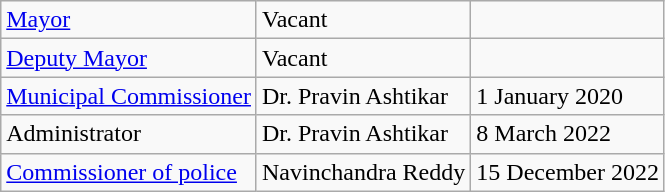<table class="wikitable">
<tr>
<td><a href='#'>Mayor</a></td>
<td>Vacant</td>
<td></td>
</tr>
<tr>
<td><a href='#'>Deputy Mayor</a></td>
<td>Vacant</td>
<td></td>
</tr>
<tr>
<td><a href='#'>Municipal Commissioner</a></td>
<td>Dr. Pravin Ashtikar</td>
<td>1 January 2020</td>
</tr>
<tr>
<td>Administrator</td>
<td>Dr. Pravin Ashtikar</td>
<td>8 March 2022</td>
</tr>
<tr>
<td><a href='#'>Commissioner of police</a></td>
<td>Navinchandra Reddy</td>
<td>15 December 2022</td>
</tr>
</table>
